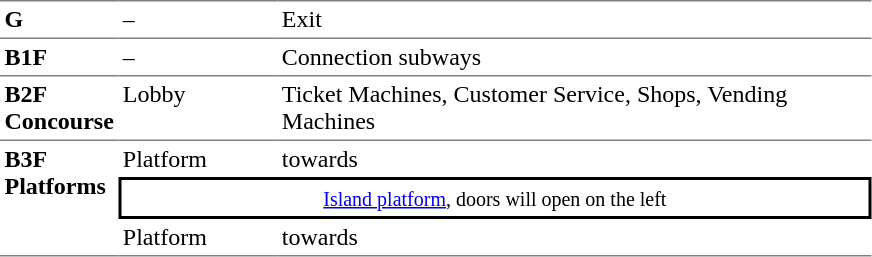<table table border=0 cellspacing=0 cellpadding=3>
<tr>
<td style="border-top:solid 1px gray;" width=50 valign=top><strong>G</strong></td>
<td style="border-top:solid 1px gray;" width=100 valign=top>–</td>
<td style="border-top:solid 1px gray;" width=390 valign=top>Exit</td>
</tr>
<tr>
<td style="border-top:solid 1px gray;" width=50 valign=top><strong>B1F</strong></td>
<td style="border-top:solid 1px gray;" width=100 valign=top>–</td>
<td style="border-top:solid 1px gray;" width=390 valign=top>Connection subways</td>
</tr>
<tr>
<td style="border-bottom:solid 1px gray; border-top:solid 1px gray;" valign=top width=50><strong>B2F<br>Concourse</strong></td>
<td style="border-bottom:solid 1px gray; border-top:solid 1px gray;" valign=top width=100>Lobby</td>
<td style="border-bottom:solid 1px gray; border-top:solid 1px gray;" valign=top width=390>Ticket Machines, Customer Service, Shops, Vending Machines</td>
</tr>
<tr>
<td style="border-bottom:solid 1px gray;" rowspan="6" valign=top><strong>B3F<br>Platforms</strong></td>
<td>Platform</td>
<td>  towards  </td>
</tr>
<tr>
<td style="border-right:solid 2px black;border-left:solid 2px black;border-top:solid 2px black;border-bottom:solid 2px black;text-align:center;" colspan=2><small><a href='#'>Island platform</a>, doors will open on the left</small></td>
</tr>
<tr>
<td style="border-bottom:solid 1px gray;">Platform</td>
<td style="border-bottom:solid 1px gray;">  towards   </td>
</tr>
</table>
